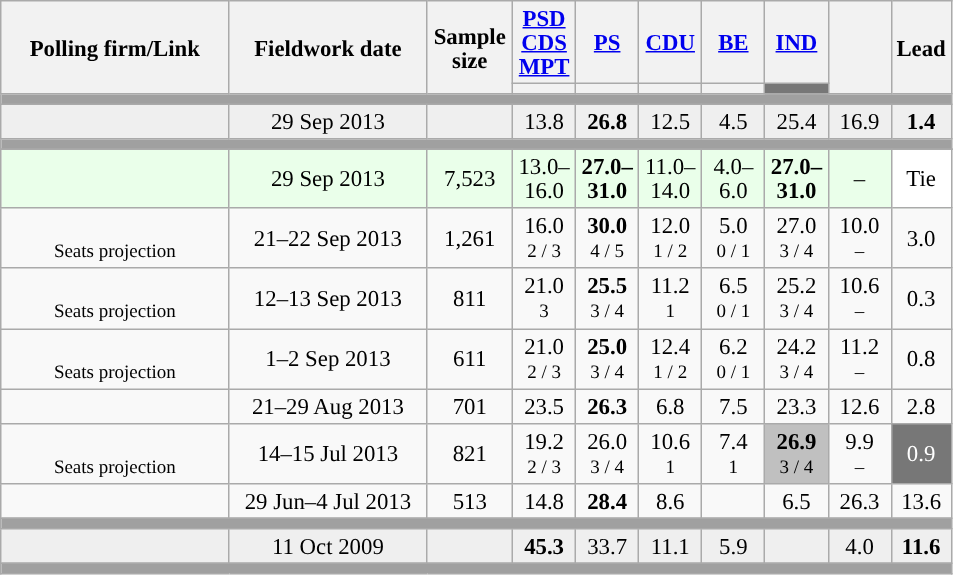<table class="wikitable collapsible sortable" style="text-align:center; font-size:95%; line-height:16px;">
<tr style="height:42px;">
<th style="width:145px;" rowspan="2">Polling firm/Link</th>
<th style="width:125px;" rowspan="2">Fieldwork date</th>
<th class="unsortable" style="width:50px;" rowspan="2">Sample size</th>
<th class="unsortable" style="width:35px;"><a href='#'>PSD</a><br><a href='#'>CDS</a><br><a href='#'>MPT</a></th>
<th class="unsortable" style="width:35px;"><a href='#'>PS</a></th>
<th class="unsortable" style="width:35px;"><a href='#'>CDU</a></th>
<th class="unsortable" style="width:35px;"><a href='#'>BE</a></th>
<th class="unsortable" style="width:35px;"><a href='#'>IND</a></th>
<th class="unsortable" style="width:35px;" rowspan="2"></th>
<th class="unsortable" style="width:30px;" rowspan="2">Lead</th>
</tr>
<tr>
<th class="unsortable" style="color:inherit;background:"></th>
<th class="unsortable" style="color:inherit;background:"></th>
<th class="unsortable" style="color:inherit;background:"></th>
<th class="unsortable" style="color:inherit;background:"></th>
<th class="unsortable" style="color:inherit;background:#777777;"></th>
</tr>
<tr>
<td colspan="12" style="background:#A0A0A0"></td>
</tr>
<tr style="background:#EFEFEF;">
<td><strong></strong></td>
<td data-sort-value="2019-10-06">29 Sep 2013</td>
<td></td>
<td>13.8<br></td>
<td><strong>26.8</strong><br></td>
<td>12.5<br></td>
<td>4.5<br></td>
<td>25.4<br></td>
<td>16.9<br></td>
<td style="background:"><strong>1.4</strong></td>
</tr>
<tr>
<td colspan="12" style="background:#A0A0A0"></td>
</tr>
<tr>
</tr>
<tr style="background:#EAFFEA"|>
<td></td>
<td data-sort-value="2019-10-06">29 Sep 2013</td>
<td>7,523</td>
<td>13.0–<br>16.0<br></td>
<td><strong>27.0–<br>31.0</strong><br></td>
<td>11.0–<br>14.0<br></td>
<td>4.0–<br>6.0<br></td>
<td><strong>27.0–<br>31.0</strong><br></td>
<td>–</td>
<td style="background:white; color:black;">Tie</td>
</tr>
<tr>
<td align="center"><br><small>Seats projection</small></td>
<td align="center">21–22 Sep 2013</td>
<td>1,261</td>
<td align="center">16.0<br><small> 2 / 3  </small></td>
<td align="center" ><strong>30.0</strong><br><small>4 / 5  </small></td>
<td align="center">12.0<br><small>1 / 2   </small></td>
<td align="center">5.0<br><small>0 / 1  </small></td>
<td align="center">27.0<br><small>3 / 4   </small></td>
<td align="center">10.0<br><small>– </small></td>
<td style="background:">3.0</td>
</tr>
<tr>
<td align="center"><br><small>Seats projection</small></td>
<td align="center">12–13 Sep 2013</td>
<td>811</td>
<td align="center">21.0<br><small> 3  </small></td>
<td align="center" ><strong>25.5</strong><br><small>3 / 4  </small></td>
<td align="center">11.2<br><small>1   </small></td>
<td align="center">6.5<br><small>0 / 1  </small></td>
<td align="center">25.2<br><small>3 / 4   </small></td>
<td align="center">10.6<br><small>– </small></td>
<td style="background:">0.3</td>
</tr>
<tr>
<td align="center"><br><small>Seats projection</small></td>
<td align="center">1–2 Sep 2013</td>
<td>611</td>
<td align="center">21.0<br><small>2 / 3  </small></td>
<td align="center" ><strong>25.0</strong><br><small>3 / 4  </small></td>
<td align="center">12.4<br><small>1 / 2  </small></td>
<td align="center">6.2<br><small>0 / 1  </small></td>
<td align="center">24.2<br><small>3 / 4   </small></td>
<td align="center">11.2<br><small>– </small></td>
<td style="background:">0.8</td>
</tr>
<tr>
<td align="center"></td>
<td align="center">21–29 Aug 2013</td>
<td>701</td>
<td align="center">23.5</td>
<td align="center" ><strong>26.3</strong></td>
<td align="center">6.8</td>
<td align="center">7.5</td>
<td align="center">23.3</td>
<td align="center">12.6</td>
<td style="background:">2.8</td>
</tr>
<tr>
<td align="center"><br><small>Seats projection</small></td>
<td align="center">14–15 Jul 2013</td>
<td>821</td>
<td align="center">19.2<br><small>2 / 3 </small></td>
<td align="center">26.0<br><small>3 / 4</small></td>
<td align="center">10.6<br><small>1 </small></td>
<td align="center">7.4<br><small>1 </small></td>
<td align="center" style="background:#C0C0C0"><strong>26.9</strong><br><small>3 / 4 </small></td>
<td align="center">9.9<br><small>– </small></td>
<td style="background:#777777;; color:white;">0.9</td>
</tr>
<tr>
<td align="center"></td>
<td align="center">29 Jun–4 Jul 2013</td>
<td>513</td>
<td align="center">14.8</td>
<td align="center" ><strong>28.4</strong></td>
<td align="center">8.6</td>
<td></td>
<td align="center">6.5</td>
<td align="center">26.3</td>
<td style="background:">13.6</td>
</tr>
<tr>
<td colspan="12" style="background:#A0A0A0"></td>
</tr>
<tr style="background:#EFEFEF;">
<td><strong></strong></td>
<td data-sort-value="2019-10-06">11 Oct 2009</td>
<td></td>
<td><strong>45.3</strong><br></td>
<td>33.7<br></td>
<td>11.1<br></td>
<td>5.9<br></td>
<td></td>
<td>4.0<br></td>
<td style="background:"><strong>11.6</strong></td>
</tr>
<tr>
<td colspan="12" style="background:#A0A0A0"></td>
</tr>
</table>
